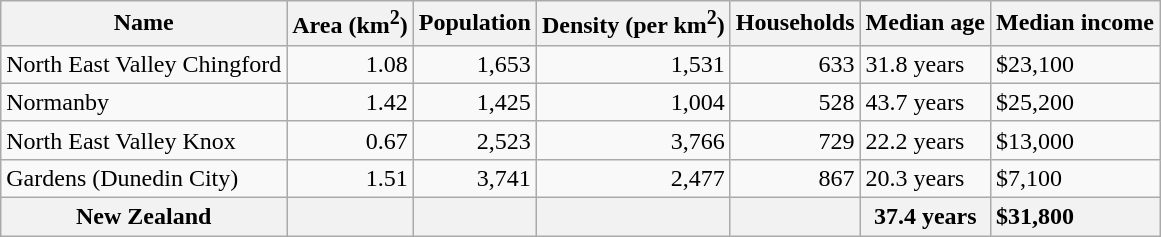<table class="wikitable">
<tr>
<th>Name</th>
<th>Area (km<sup>2</sup>)</th>
<th>Population</th>
<th>Density (per km<sup>2</sup>)</th>
<th>Households</th>
<th>Median age</th>
<th>Median income</th>
</tr>
<tr>
<td>North East Valley Chingford</td>
<td style="text-align:right;">1.08</td>
<td style="text-align:right;">1,653</td>
<td style="text-align:right;">1,531</td>
<td style="text-align:right;">633</td>
<td>31.8 years</td>
<td>$23,100</td>
</tr>
<tr>
<td>Normanby</td>
<td style="text-align:right;">1.42</td>
<td style="text-align:right;">1,425</td>
<td style="text-align:right;">1,004</td>
<td style="text-align:right;">528</td>
<td>43.7 years</td>
<td>$25,200</td>
</tr>
<tr>
<td>North East Valley Knox</td>
<td style="text-align:right;">0.67</td>
<td style="text-align:right;">2,523</td>
<td style="text-align:right;">3,766</td>
<td style="text-align:right;">729</td>
<td>22.2 years</td>
<td>$13,000</td>
</tr>
<tr>
<td>Gardens (Dunedin City)</td>
<td style="text-align:right;">1.51</td>
<td style="text-align:right;">3,741</td>
<td style="text-align:right;">2,477</td>
<td style="text-align:right;">867</td>
<td>20.3 years</td>
<td>$7,100</td>
</tr>
<tr>
<th>New Zealand</th>
<th></th>
<th></th>
<th></th>
<th></th>
<th>37.4 years</th>
<th style="text-align:left;">$31,800</th>
</tr>
</table>
